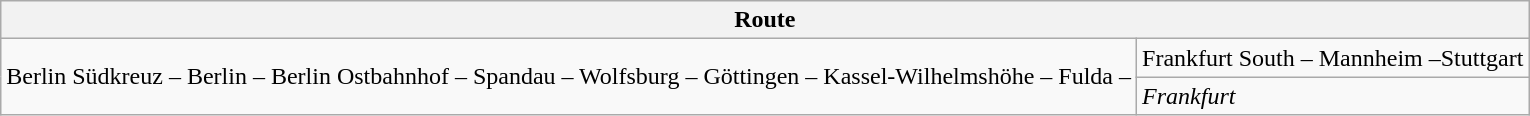<table class="wikitable">
<tr>
<th colspan="2">Route</th>
</tr>
<tr>
<td rowspan="2">Berlin Südkreuz – Berlin – Berlin Ostbahnhof – Spandau – Wolfsburg – Göttingen – Kassel-Wilhelmshöhe – Fulda –</td>
<td>Frankfurt South – Mannheim –Stuttgart</td>
</tr>
<tr>
<td><em>Frankfurt</em></td>
</tr>
</table>
